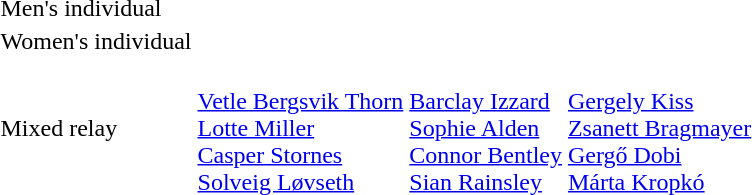<table>
<tr>
<td>Men's individual<br> </td>
<td></td>
<td></td>
<td></td>
</tr>
<tr>
<td>Women's individual<br> </td>
<td></td>
<td></td>
<td></td>
</tr>
<tr>
<td>Mixed relay<br> </td>
<td><br><a href='#'>Vetle Bergsvik Thorn</a><br><a href='#'>Lotte Miller</a><br><a href='#'>Casper Stornes</a><br><a href='#'>Solveig Løvseth</a></td>
<td><br><a href='#'>Barclay Izzard</a><br><a href='#'>Sophie Alden</a><br><a href='#'>Connor Bentley</a><br><a href='#'>Sian Rainsley</a></td>
<td><br><a href='#'>Gergely Kiss</a><br><a href='#'>Zsanett Bragmayer</a><br><a href='#'>Gergő Dobi</a><br><a href='#'>Márta Kropkó</a></td>
</tr>
</table>
